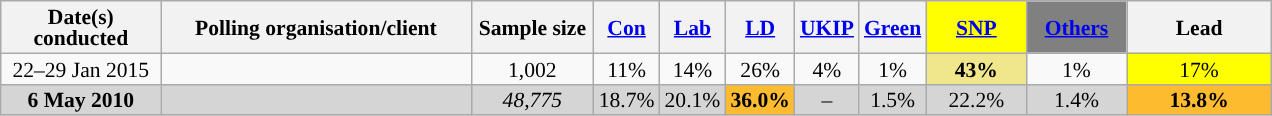<table class="wikitable sortable" style="text-align:center;font-size:90%;line-height:14px">
<tr>
<th ! style="width:100px;">Date(s)<br>conducted</th>
<th style="width:200px;">Polling organisation/client</th>
<th class="unsortable" style="width:75px;">Sample size</th>
<th class="unsortable" style="background:"><a href='#'><span>Con</span></a></th>
<th class="unsortable" style="background:"><a href='#'><span>Lab</span></a></th>
<th class="unsortable" style="background:"><a href='#'><span>LD</span></a></th>
<th class="unsortable" style="background:"><a href='#'><span>UKIP</span></a></th>
<th class="unsortable" style="background:"><a href='#'><span>Green</span></a></th>
<th class="unsortable" style="background:#ffff00; width:60px;"><a href='#'><span>SNP</span></a></th>
<th class="unsortable" style="background:gray; width:60px;"><a href='#'><span>Others</span></a></th>
<th class="unsortable" style="width:90px;">Lead</th>
</tr>
<tr>
<td>22–29 Jan 2015</td>
<td> </td>
<td>1,002</td>
<td>11%</td>
<td>14%</td>
<td>26%</td>
<td>4%</td>
<td>1%</td>
<td style="background:khaki"><strong>43%</strong></td>
<td>1%</td>
<td style="background:#ff0"><span>17% </span></td>
</tr>
<tr>
<td style="background:#D5D5D5"><strong>6 May 2010</strong></td>
<td style="background:#D5D5D5"></td>
<td style="background:#D5D5D5"><em>48,775</em></td>
<td style="background:#D5D5D5">18.7%</td>
<td style="background:#D5D5D5">20.1%</td>
<td style="background:#fdbb30"><strong>36.0%</strong></td>
<td style="background:#D5D5D5">–</td>
<td style="background:#D5D5D5">1.5%</td>
<td style="background:#D5D5D5">22.2%</td>
<td style="background:#D5D5D5">1.4%</td>
<td style="background:#fdbb30"><span><strong>13.8% </strong></span></td>
</tr>
</table>
